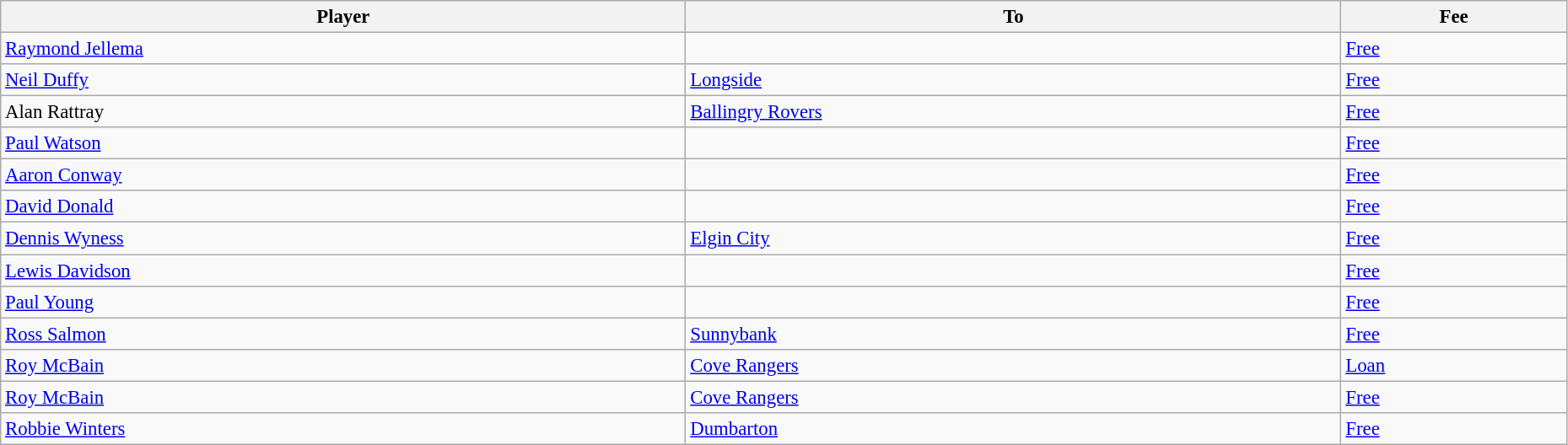<table class="wikitable" style="text-align:center; font-size:95%;width:98%; text-align:left">
<tr>
<th>Player</th>
<th>To</th>
<th>Fee</th>
</tr>
<tr>
<td> <a href='#'>Raymond Jellema</a></td>
<td></td>
<td><a href='#'>Free</a></td>
</tr>
<tr>
<td> <a href='#'>Neil Duffy</a></td>
<td> <a href='#'>Longside</a></td>
<td><a href='#'>Free</a></td>
</tr>
<tr>
<td> Alan Rattray</td>
<td> <a href='#'>Ballingry Rovers</a></td>
<td><a href='#'>Free</a></td>
</tr>
<tr>
<td> <a href='#'>Paul Watson</a></td>
<td></td>
<td><a href='#'>Free</a></td>
</tr>
<tr>
<td> <a href='#'>Aaron Conway</a></td>
<td></td>
<td><a href='#'>Free</a></td>
</tr>
<tr>
<td> <a href='#'>David Donald</a></td>
<td></td>
<td><a href='#'>Free</a></td>
</tr>
<tr>
<td> <a href='#'>Dennis Wyness</a></td>
<td> <a href='#'>Elgin City</a></td>
<td><a href='#'>Free</a></td>
</tr>
<tr>
<td> <a href='#'>Lewis Davidson</a></td>
<td></td>
<td><a href='#'>Free</a></td>
</tr>
<tr>
<td> <a href='#'>Paul Young</a></td>
<td></td>
<td><a href='#'>Free</a></td>
</tr>
<tr>
<td> <a href='#'>Ross Salmon</a></td>
<td> <a href='#'>Sunnybank</a></td>
<td><a href='#'>Free</a></td>
</tr>
<tr>
<td> <a href='#'>Roy McBain</a></td>
<td> <a href='#'>Cove Rangers</a></td>
<td><a href='#'>Loan</a></td>
</tr>
<tr>
<td> <a href='#'>Roy McBain</a></td>
<td> <a href='#'>Cove Rangers</a></td>
<td><a href='#'>Free</a></td>
</tr>
<tr>
<td> <a href='#'>Robbie Winters</a></td>
<td> <a href='#'>Dumbarton</a></td>
<td><a href='#'>Free</a></td>
</tr>
</table>
